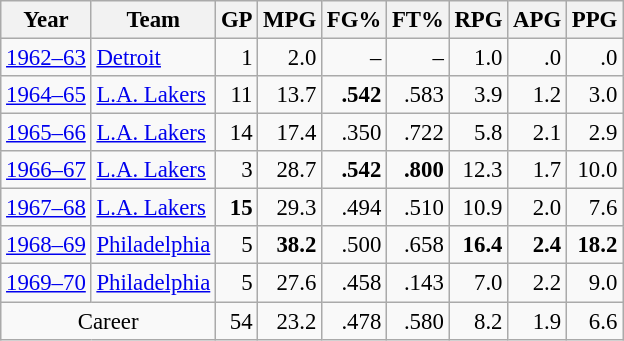<table class="wikitable sortable" style="font-size:95%; text-align:right;">
<tr>
<th>Year</th>
<th>Team</th>
<th>GP</th>
<th>MPG</th>
<th>FG%</th>
<th>FT%</th>
<th>RPG</th>
<th>APG</th>
<th>PPG</th>
</tr>
<tr>
<td style="text-align:left;"><a href='#'>1962–63</a></td>
<td style="text-align:left;"><a href='#'>Detroit</a></td>
<td>1</td>
<td>2.0</td>
<td>–</td>
<td>–</td>
<td>1.0</td>
<td>.0</td>
<td>.0</td>
</tr>
<tr>
<td style="text-align:left;"><a href='#'>1964–65</a></td>
<td style="text-align:left;"><a href='#'>L.A. Lakers</a></td>
<td>11</td>
<td>13.7</td>
<td><strong>.542</strong></td>
<td>.583</td>
<td>3.9</td>
<td>1.2</td>
<td>3.0</td>
</tr>
<tr>
<td style="text-align:left;"><a href='#'>1965–66</a></td>
<td style="text-align:left;"><a href='#'>L.A. Lakers</a></td>
<td>14</td>
<td>17.4</td>
<td>.350</td>
<td>.722</td>
<td>5.8</td>
<td>2.1</td>
<td>2.9</td>
</tr>
<tr>
<td style="text-align:left;"><a href='#'>1966–67</a></td>
<td style="text-align:left;"><a href='#'>L.A. Lakers</a></td>
<td>3</td>
<td>28.7</td>
<td><strong>.542</strong></td>
<td><strong>.800</strong></td>
<td>12.3</td>
<td>1.7</td>
<td>10.0</td>
</tr>
<tr>
<td style="text-align:left;"><a href='#'>1967–68</a></td>
<td style="text-align:left;"><a href='#'>L.A. Lakers</a></td>
<td><strong>15</strong></td>
<td>29.3</td>
<td>.494</td>
<td>.510</td>
<td>10.9</td>
<td>2.0</td>
<td>7.6</td>
</tr>
<tr>
<td style="text-align:left;"><a href='#'>1968–69</a></td>
<td style="text-align:left;"><a href='#'>Philadelphia</a></td>
<td>5</td>
<td><strong>38.2</strong></td>
<td>.500</td>
<td>.658</td>
<td><strong>16.4</strong></td>
<td><strong>2.4</strong></td>
<td><strong>18.2</strong></td>
</tr>
<tr>
<td style="text-align:left;"><a href='#'>1969–70</a></td>
<td style="text-align:left;"><a href='#'>Philadelphia</a></td>
<td>5</td>
<td>27.6</td>
<td>.458</td>
<td>.143</td>
<td>7.0</td>
<td>2.2</td>
<td>9.0</td>
</tr>
<tr class="sortbottom">
<td colspan="2" style="text-align:center;">Career</td>
<td>54</td>
<td>23.2</td>
<td>.478</td>
<td>.580</td>
<td>8.2</td>
<td>1.9</td>
<td>6.6</td>
</tr>
</table>
